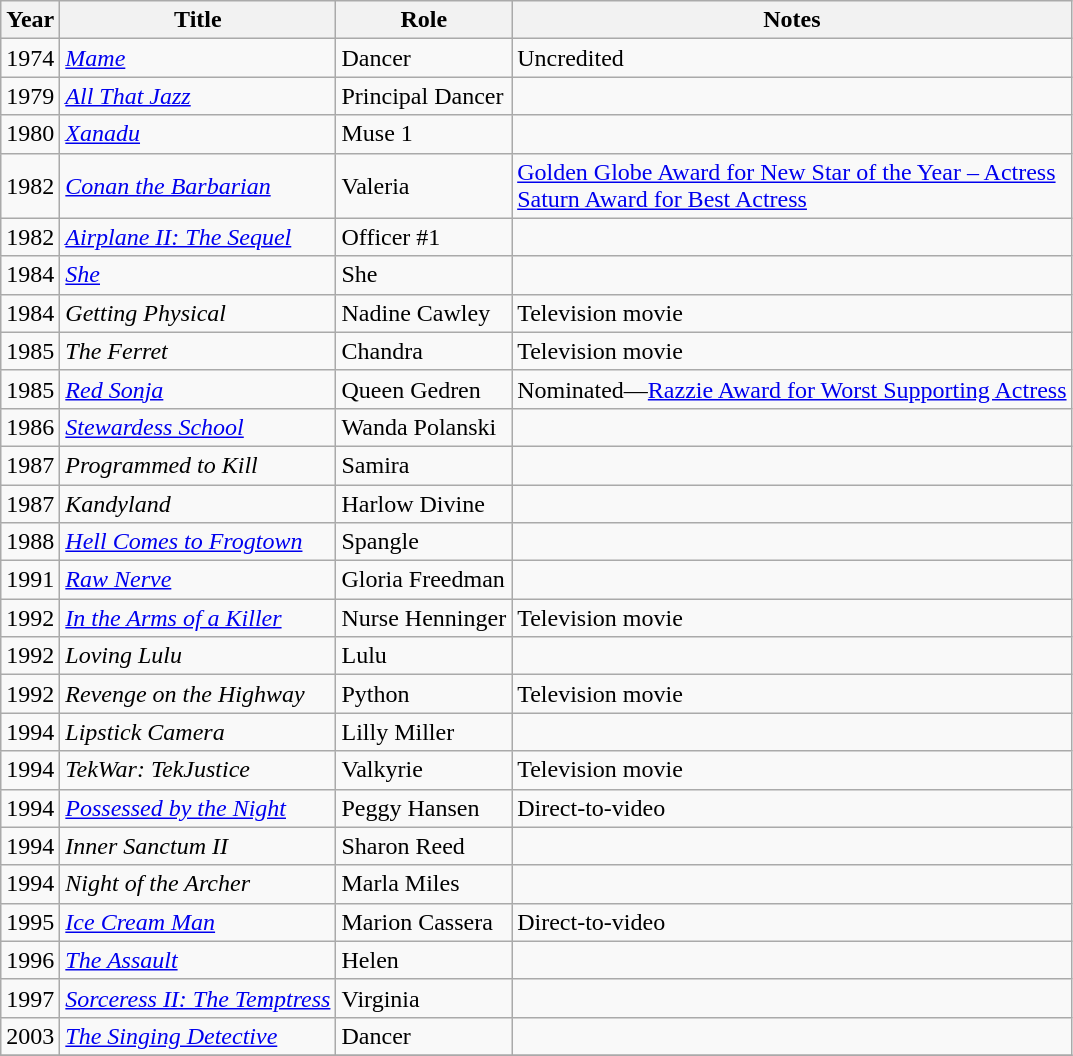<table class="wikitable sortable">
<tr>
<th>Year</th>
<th>Title</th>
<th>Role</th>
<th>Notes</th>
</tr>
<tr>
<td>1974</td>
<td><em><a href='#'>Mame</a></em></td>
<td>Dancer</td>
<td>Uncredited</td>
</tr>
<tr>
<td>1979</td>
<td><em><a href='#'>All That Jazz</a></em></td>
<td>Principal Dancer</td>
<td></td>
</tr>
<tr>
<td>1980</td>
<td><em><a href='#'>Xanadu</a></em></td>
<td>Muse 1</td>
<td></td>
</tr>
<tr>
<td>1982</td>
<td><em><a href='#'>Conan the Barbarian</a></em></td>
<td>Valeria</td>
<td><a href='#'>Golden Globe Award for New Star of the Year – Actress</a><br><a href='#'>Saturn Award for Best Actress</a></td>
</tr>
<tr>
<td>1982</td>
<td><em><a href='#'>Airplane II: The Sequel</a></em></td>
<td>Officer #1</td>
<td></td>
</tr>
<tr>
<td>1984</td>
<td><em><a href='#'>She</a></em></td>
<td>She</td>
<td></td>
</tr>
<tr>
<td>1984</td>
<td><em>Getting Physical</em></td>
<td>Nadine Cawley</td>
<td>Television movie</td>
</tr>
<tr>
<td>1985</td>
<td><em>The Ferret</em></td>
<td>Chandra</td>
<td>Television movie</td>
</tr>
<tr>
<td>1985</td>
<td><em><a href='#'>Red Sonja</a></em></td>
<td>Queen Gedren</td>
<td>Nominated—<a href='#'>Razzie Award for Worst Supporting Actress</a></td>
</tr>
<tr>
<td>1986</td>
<td><em><a href='#'>Stewardess School</a></em></td>
<td>Wanda Polanski</td>
<td></td>
</tr>
<tr>
<td>1987</td>
<td><em>Programmed to Kill</em></td>
<td>Samira</td>
<td></td>
</tr>
<tr>
<td>1987</td>
<td><em>Kandyland</em></td>
<td>Harlow Divine</td>
<td></td>
</tr>
<tr>
<td>1988</td>
<td><em><a href='#'>Hell Comes to Frogtown</a></em></td>
<td>Spangle</td>
<td></td>
</tr>
<tr>
<td>1991</td>
<td><em><a href='#'>Raw Nerve</a></em></td>
<td>Gloria Freedman</td>
<td></td>
</tr>
<tr>
<td>1992</td>
<td><em><a href='#'>In the Arms of a Killer</a></em></td>
<td>Nurse Henninger</td>
<td>Television movie</td>
</tr>
<tr>
<td>1992</td>
<td><em>Loving Lulu</em></td>
<td>Lulu</td>
<td></td>
</tr>
<tr>
<td>1992</td>
<td><em>Revenge on the Highway</em></td>
<td>Python</td>
<td>Television movie</td>
</tr>
<tr>
<td>1994</td>
<td><em>Lipstick Camera</em></td>
<td>Lilly Miller</td>
<td></td>
</tr>
<tr>
<td>1994</td>
<td><em>TekWar: TekJustice</em></td>
<td>Valkyrie</td>
<td>Television movie</td>
</tr>
<tr>
<td>1994</td>
<td><em><a href='#'>Possessed by the Night</a></em></td>
<td>Peggy Hansen</td>
<td>Direct-to-video</td>
</tr>
<tr>
<td>1994</td>
<td><em>Inner Sanctum II</em></td>
<td>Sharon Reed</td>
<td></td>
</tr>
<tr>
<td>1994</td>
<td><em>Night of the Archer</em></td>
<td>Marla Miles</td>
<td></td>
</tr>
<tr>
<td>1995</td>
<td><em><a href='#'>Ice Cream Man</a></em></td>
<td>Marion Cassera</td>
<td>Direct-to-video</td>
</tr>
<tr>
<td>1996</td>
<td><em><a href='#'>The Assault</a></em></td>
<td>Helen</td>
<td></td>
</tr>
<tr>
<td>1997</td>
<td><em><a href='#'>Sorceress II: The Temptress</a></em></td>
<td>Virginia</td>
<td></td>
</tr>
<tr>
<td>2003</td>
<td><em><a href='#'>The Singing Detective</a></em></td>
<td>Dancer</td>
<td></td>
</tr>
<tr>
</tr>
</table>
